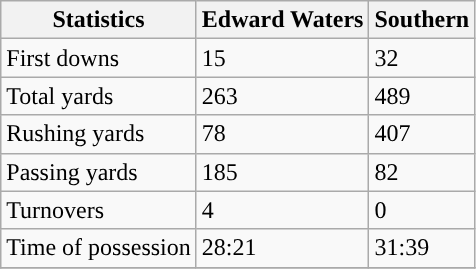<table class="wikitable">
<tr>
<th>Statistics</th>
<th>Edward Waters</th>
<th>Southern</th>
</tr>
<tr>
<td>First downs</td>
<td>15</td>
<td>32</td>
</tr>
<tr>
<td>Total yards</td>
<td>263</td>
<td>489</td>
</tr>
<tr>
<td>Rushing yards</td>
<td>78</td>
<td>407</td>
</tr>
<tr>
<td>Passing yards</td>
<td>185</td>
<td>82</td>
</tr>
<tr>
<td>Turnovers</td>
<td>4</td>
<td>0</td>
</tr>
<tr>
<td>Time of possession</td>
<td>28:21</td>
<td>31:39</td>
</tr>
<tr>
</tr>
</table>
